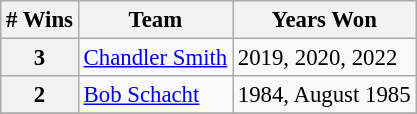<table class="wikitable" style="font-size: 95%;">
<tr>
<th># Wins</th>
<th>Team</th>
<th>Years Won</th>
</tr>
<tr>
<th>3</th>
<td><a href='#'>Chandler Smith</a></td>
<td>2019, 2020, 2022</td>
</tr>
<tr>
<th>2</th>
<td><a href='#'>Bob Schacht</a></td>
<td>1984, August 1985</td>
</tr>
<tr>
</tr>
</table>
